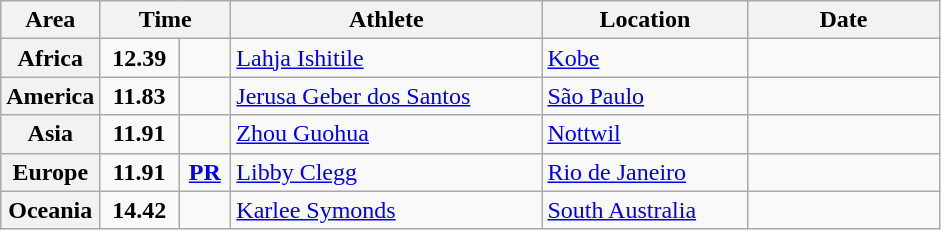<table class="wikitable">
<tr>
<th width="45">Area</th>
<th width="80" colspan="2">Time</th>
<th width="200">Athlete</th>
<th width="130">Location</th>
<th width="120">Date</th>
</tr>
<tr>
<th>Africa</th>
<td align="center"><strong>12.39</strong></td>
<td align="center"></td>
<td> <a href='#'>Lahja Ishitile</a></td>
<td> <a href='#'>Kobe</a></td>
<td align="right"></td>
</tr>
<tr>
<th>America</th>
<td align="center"><strong>11.83</strong></td>
<td align="center"><strong></strong></td>
<td> <a href='#'>Jerusa Geber dos Santos</a></td>
<td> <a href='#'>São Paulo</a></td>
<td align="right"></td>
</tr>
<tr>
<th>Asia</th>
<td align="center"><strong>11.91</strong></td>
<td align="center"></td>
<td> <a href='#'>Zhou Guohua</a></td>
<td> <a href='#'>Nottwil</a></td>
<td align="right"></td>
</tr>
<tr>
<th>Europe</th>
<td align="center"><strong>11.91</strong></td>
<td align="center"><strong><a href='#'>PR</a></strong></td>
<td> <a href='#'>Libby Clegg</a></td>
<td> <a href='#'>Rio de Janeiro</a></td>
<td align="right"></td>
</tr>
<tr>
<th>Oceania</th>
<td align="center"><strong>14.42</strong></td>
<td align="center"></td>
<td> <a href='#'>Karlee Symonds</a></td>
<td> <a href='#'>South Australia</a></td>
<td align="right"></td>
</tr>
</table>
